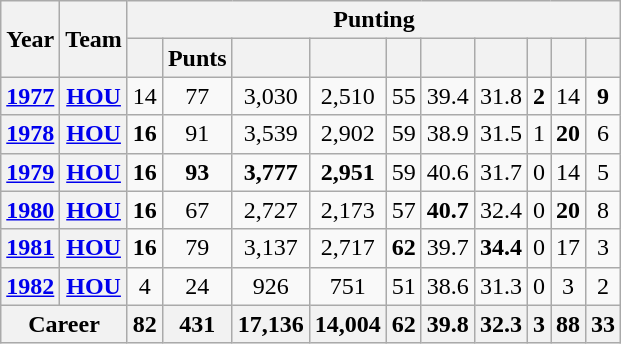<table class=wikitable style="text-align:center;">
<tr>
<th rowspan="2">Year</th>
<th rowspan="2">Team</th>
<th colspan="10">Punting</th>
</tr>
<tr>
<th></th>
<th>Punts</th>
<th></th>
<th></th>
<th></th>
<th></th>
<th></th>
<th></th>
<th></th>
<th></th>
</tr>
<tr>
<th><a href='#'>1977</a></th>
<th><a href='#'>HOU</a></th>
<td>14</td>
<td>77</td>
<td>3,030</td>
<td>2,510</td>
<td>55</td>
<td>39.4</td>
<td>31.8</td>
<td><strong>2</strong></td>
<td>14</td>
<td><strong>9</strong></td>
</tr>
<tr>
<th><a href='#'>1978</a></th>
<th><a href='#'>HOU</a></th>
<td><strong>16</strong></td>
<td>91</td>
<td>3,539</td>
<td>2,902</td>
<td>59</td>
<td>38.9</td>
<td>31.5</td>
<td>1</td>
<td><strong>20</strong></td>
<td>6</td>
</tr>
<tr>
<th><a href='#'>1979</a></th>
<th><a href='#'>HOU</a></th>
<td><strong>16</strong></td>
<td><strong>93</strong></td>
<td><strong>3,777</strong></td>
<td><strong>2,951</strong></td>
<td>59</td>
<td>40.6</td>
<td>31.7</td>
<td>0</td>
<td>14</td>
<td>5</td>
</tr>
<tr>
<th><a href='#'>1980</a></th>
<th><a href='#'>HOU</a></th>
<td><strong>16</strong></td>
<td>67</td>
<td>2,727</td>
<td>2,173</td>
<td>57</td>
<td><strong>40.7</strong></td>
<td>32.4</td>
<td>0</td>
<td><strong>20</strong></td>
<td>8</td>
</tr>
<tr>
<th><a href='#'>1981</a></th>
<th><a href='#'>HOU</a></th>
<td><strong>16</strong></td>
<td>79</td>
<td>3,137</td>
<td>2,717</td>
<td><strong>62</strong></td>
<td>39.7</td>
<td><strong>34.4</strong></td>
<td>0</td>
<td>17</td>
<td>3</td>
</tr>
<tr>
<th><a href='#'>1982</a></th>
<th><a href='#'>HOU</a></th>
<td>4</td>
<td>24</td>
<td>926</td>
<td>751</td>
<td>51</td>
<td>38.6</td>
<td>31.3</td>
<td>0</td>
<td>3</td>
<td>2</td>
</tr>
<tr>
<th colspan="2">Career</th>
<th>82</th>
<th>431</th>
<th>17,136</th>
<th>14,004</th>
<th>62</th>
<th>39.8</th>
<th>32.3</th>
<th>3</th>
<th>88</th>
<th>33</th>
</tr>
</table>
